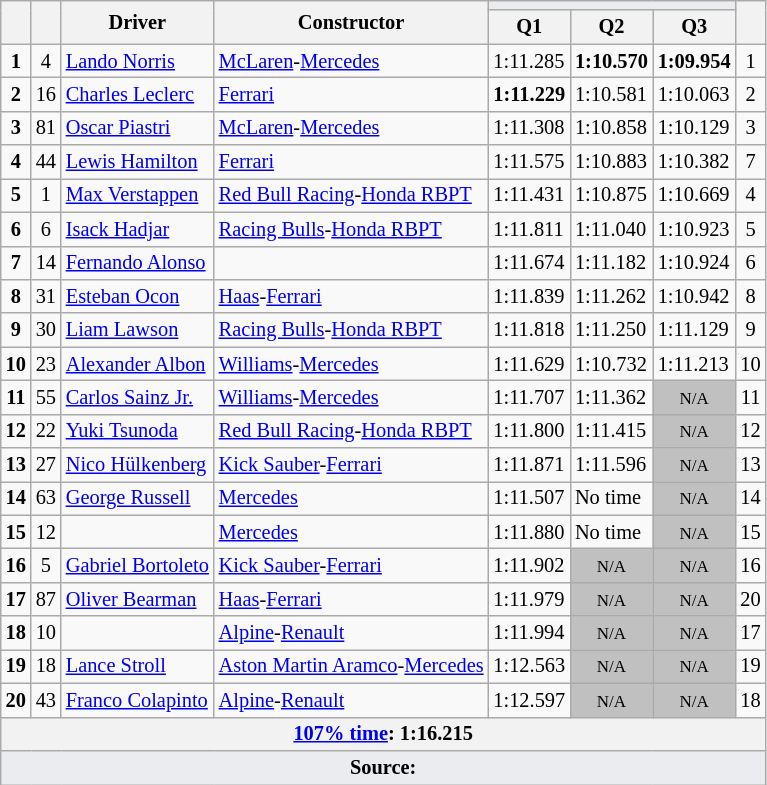<table class="wikitable sortable" style="font-size: 85%;">
<tr>
<th rowspan="2"></th>
<th rowspan="2"></th>
<th rowspan="2">Driver</th>
<th rowspan="2">Constructor</th>
<th colspan="3" style="background:#eaecf0; text-align:center;"></th>
<th rowspan="2"></th>
</tr>
<tr>
<th scope="col">Q1</th>
<th scope="col">Q2</th>
<th scope="col">Q3</th>
</tr>
<tr>
<td align="center"><strong>1</strong></td>
<td align="center">4</td>
<td> <a href='#'>Lando Norris</a></td>
<td><a href='#'>McLaren</a>-<a href='#'>Mercedes</a></td>
<td>1:11.285</td>
<td><strong>1:10.570</strong></td>
<td><strong>1:09.954</strong></td>
<td align="center">1</td>
</tr>
<tr>
<td align="center"><strong>2</strong></td>
<td align="center">16</td>
<td> <a href='#'>Charles Leclerc</a></td>
<td><a href='#'>Ferrari</a></td>
<td><strong>1:11.229</strong></td>
<td>1:10.581</td>
<td>1:10.063</td>
<td align="center">2</td>
</tr>
<tr>
<td align="center"><strong>3</strong></td>
<td align="center">81</td>
<td> <a href='#'>Oscar Piastri</a></td>
<td><a href='#'>McLaren</a>-<a href='#'>Mercedes</a></td>
<td>1:11.308</td>
<td>1:10.858</td>
<td>1:10.129</td>
<td align="center">3</td>
</tr>
<tr>
<td align="center"><strong>4</strong></td>
<td align="center">44</td>
<td> <a href='#'>Lewis Hamilton</a></td>
<td><a href='#'>Ferrari</a></td>
<td>1:11.575</td>
<td>1:10.883</td>
<td>1:10.382</td>
<td align="center" data-sort-value="7">7</td>
</tr>
<tr>
<td align="center"><strong>5</strong></td>
<td align="center">1</td>
<td> <a href='#'>Max Verstappen</a></td>
<td><a href='#'>Red Bull Racing</a>-<a href='#'>Honda RBPT</a></td>
<td>1:11.431</td>
<td>1:10.875</td>
<td>1:10.669</td>
<td align="center">4</td>
</tr>
<tr>
<td align="center"><strong>6</strong></td>
<td align="center">6</td>
<td> <a href='#'>Isack Hadjar</a></td>
<td><a href='#'>Racing Bulls</a>-<a href='#'>Honda RBPT</a></td>
<td>1:11.811</td>
<td>1:11.040</td>
<td>1:10.923</td>
<td align="center">5</td>
</tr>
<tr>
<td align="center"><strong>7</strong></td>
<td align="center">14</td>
<td> <a href='#'>Fernando Alonso</a></td>
<td></td>
<td>1:11.674</td>
<td>1:11.182</td>
<td>1:10.924</td>
<td align="center">6</td>
</tr>
<tr>
<td align="center"><strong>8</strong></td>
<td align="center">31</td>
<td> <a href='#'>Esteban Ocon</a></td>
<td><a href='#'>Haas</a>-<a href='#'>Ferrari</a></td>
<td>1:11.839</td>
<td>1:11.262</td>
<td>1:10.942</td>
<td align="center">8</td>
</tr>
<tr>
<td align="center"><strong>9</strong></td>
<td align="center">30</td>
<td> <a href='#'>Liam Lawson</a></td>
<td><a href='#'>Racing Bulls</a>-<a href='#'>Honda RBPT</a></td>
<td>1:11.818</td>
<td>1:11.250</td>
<td>1:11.129</td>
<td align="center">9</td>
</tr>
<tr>
<td align="center"><strong>10</strong></td>
<td align="center">23</td>
<td> <a href='#'>Alexander Albon</a></td>
<td><a href='#'>Williams</a>-<a href='#'>Mercedes</a></td>
<td>1:11.629</td>
<td>1:10.732</td>
<td>1:11.213</td>
<td align="center">10</td>
</tr>
<tr>
<td align="center"><strong>11</strong></td>
<td align="center">55</td>
<td> <a href='#'>Carlos Sainz Jr.</a></td>
<td><a href='#'>Williams</a>-<a href='#'>Mercedes</a></td>
<td>1:11.707</td>
<td>1:11.362</td>
<td style="background: silver" align="center" data-sort-value="20"><small>N/A</small></td>
<td align="center">11</td>
</tr>
<tr>
<td align="center"><strong>12</strong></td>
<td align="center">22</td>
<td> <a href='#'>Yuki Tsunoda</a></td>
<td><a href='#'>Red Bull Racing</a>-<a href='#'>Honda RBPT</a></td>
<td>1:11.800</td>
<td>1:11.415</td>
<td style="background: silver" align="center" data-sort-value="20"><small>N/A</small></td>
<td align="center">12</td>
</tr>
<tr>
<td align="center"><strong>13</strong></td>
<td align="center">27</td>
<td> <a href='#'>Nico Hülkenberg</a></td>
<td><a href='#'>Kick Sauber</a>-<a href='#'>Ferrari</a></td>
<td>1:11.871</td>
<td>1:11.596</td>
<td style="background: silver" align="center" data-sort-value="17"><small>N/A</small></td>
<td align="center">13</td>
</tr>
<tr>
<td align="center"><strong>14</strong></td>
<td align="center">63</td>
<td> <a href='#'>George Russell</a></td>
<td><a href='#'>Mercedes</a></td>
<td>1:11.507</td>
<td>No time</td>
<td style="background: silver" align="center" data-sort-value="17"><small>N/A</small></td>
<td align="center">14</td>
</tr>
<tr>
<td align="center"><strong>15</strong></td>
<td align="center">12</td>
<td></td>
<td><a href='#'>Mercedes</a></td>
<td>1:11.880</td>
<td>No time</td>
<td style="background: silver" align="center" data-sort-value="13"><small>N/A</small></td>
<td align="center">15</td>
</tr>
<tr>
<td align="center"><strong>16</strong></td>
<td align="center">5</td>
<td> <a href='#'>Gabriel Bortoleto</a></td>
<td><a href='#'>Kick Sauber</a>-<a href='#'>Ferrari</a></td>
<td>1:11.902</td>
<td style="background: silver" align="center" data-sort-value="13"><small>N/A</small></td>
<td style="background: silver" align="center" data-sort-value="14"><small>N/A</small></td>
<td align="center">16</td>
</tr>
<tr>
<td align="center"><strong>17</strong></td>
<td align="center">87</td>
<td> <a href='#'>Oliver Bearman</a></td>
<td><a href='#'>Haas</a>-<a href='#'>Ferrari</a></td>
<td>1:11.979</td>
<td style="background: silver" align="center" data-sort-value="19"><small>N/A</small></td>
<td style="background: silver" align="center" data-sort-value="19"><small>N/A</small></td>
<td align="center" data-sort-value="20">20</td>
</tr>
<tr>
<td align="center"><strong>18</strong></td>
<td align="center">10</td>
<td></td>
<td><a href='#'>Alpine</a>-<a href='#'>Renault</a></td>
<td>1:11.994</td>
<td style="background: silver" align="center" data-sort-value="13"><small>N/A</small></td>
<td style="background: silver" align="center" data-sort-value="13"><small>N/A</small></td>
<td align="center">17</td>
</tr>
<tr>
<td align="center"><strong>19</strong></td>
<td align="center">18</td>
<td> <a href='#'>Lance Stroll</a></td>
<td><a href='#'>Aston Martin Aramco</a>-<a href='#'>Mercedes</a></td>
<td>1:12.563</td>
<td style="background: silver" align="center" data-sort-value="13"><small>N/A</small></td>
<td style="background: silver" align="center" data-sort-value="13"><small>N/A</small></td>
<td align="center" data-sort-value="19">19</td>
</tr>
<tr>
<td align="center"><strong>20</strong></td>
<td align="center">43</td>
<td> <a href='#'>Franco Colapinto</a></td>
<td><a href='#'>Alpine</a>-<a href='#'>Renault</a></td>
<td>1:12.597</td>
<td style="background: silver" align="center" data-sort-value="13"><small>N/A</small></td>
<td style="background: silver" align="center" data-sort-value="15"><small>N/A</small></td>
<td align="center">18</td>
</tr>
<tr>
<th colspan="8"><a href='#'>107% time</a>: 1:16.215</th>
</tr>
<tr class="sortbottom">
<td colspan="8" style="background-color:#eaecf0;text-align:center"><strong>Source:</strong></td>
</tr>
</table>
